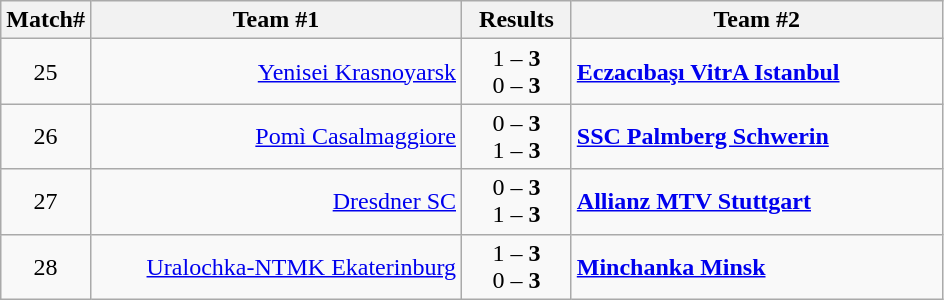<table class="wikitable" style="border-collapse: collapse;">
<tr>
<th>Match#</th>
<th align="right" width="240">Team #1</th>
<th>  Results  </th>
<th align="left" width="240">Team #2</th>
</tr>
<tr>
<td align="center">25</td>
<td align="right"><a href='#'>Yenisei Krasnoyarsk</a> </td>
<td align="center">1 – <strong>3</strong> <br> 0 – <strong>3</strong></td>
<td> <strong><a href='#'>Eczacıbaşı VitrA Istanbul</a></strong></td>
</tr>
<tr>
<td align="center">26</td>
<td align="right"><a href='#'>Pomì Casalmaggiore</a> </td>
<td align="center">0 – <strong>3</strong> <br> 1 – <strong>3</strong></td>
<td> <strong><a href='#'>SSC Palmberg Schwerin</a></strong></td>
</tr>
<tr>
<td align="center">27</td>
<td align="right"><a href='#'>Dresdner SC</a> </td>
<td align="center">0 – <strong>3</strong> <br> 1 – <strong>3</strong></td>
<td> <strong><a href='#'>Allianz MTV Stuttgart</a></strong></td>
</tr>
<tr>
<td align="center">28</td>
<td align="right"><a href='#'>Uralochka-NTMK Ekaterinburg</a> </td>
<td align="center">1 – <strong>3</strong> <br> 0 – <strong>3</strong></td>
<td> <strong><a href='#'>Minchanka Minsk</a></strong></td>
</tr>
</table>
